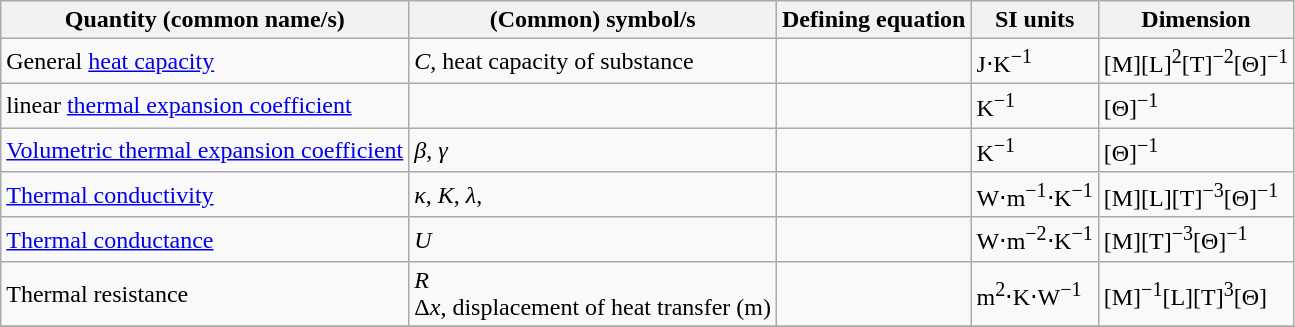<table class="wikitable">
<tr>
<th scope="col">Quantity (common name/s)</th>
<th scope="col">(Common) symbol/s</th>
<th scope="col">Defining equation</th>
<th scope="col">SI units</th>
<th scope="col">Dimension</th>
</tr>
<tr>
<td>General <a href='#'>heat capacity</a></td>
<td><em>C</em>, heat capacity of substance</td>
<td></td>
<td>J⋅K<sup>−1</sup></td>
<td>[M][L]<sup>2</sup>[T]<sup>−2</sup>[Θ]<sup>−1</sup></td>
</tr>
<tr>
<td>linear <a href='#'>thermal expansion coefficient</a></td>
<td></td>
<td></td>
<td>K<sup>−1</sup></td>
<td>[Θ]<sup>−1</sup></td>
</tr>
<tr>
<td><a href='#'>Volumetric thermal expansion coefficient</a></td>
<td><em>β</em>, <em>γ</em><br></td>
<td></td>
<td>K<sup>−1</sup></td>
<td>[Θ]<sup>−1</sup></td>
</tr>
<tr>
<td><a href='#'>Thermal conductivity</a></td>
<td><em>κ</em>, <em>K</em>, <em>λ</em>,<br></td>
<td></td>
<td>W⋅m<sup>−1</sup>⋅K<sup>−1</sup></td>
<td>[M][L][T]<sup>−3</sup>[Θ]<sup>−1</sup></td>
</tr>
<tr>
<td><a href='#'>Thermal conductance</a></td>
<td><em>U</em></td>
<td></td>
<td>W⋅m<sup>−2</sup>⋅K<sup>−1</sup></td>
<td>[M][T]<sup>−3</sup>[Θ]<sup>−1</sup></td>
</tr>
<tr>
<td>Thermal resistance</td>
<td><em>R</em><br>Δ<em>x</em>, displacement of heat transfer (m)</td>
<td></td>
<td>m<sup>2</sup>⋅K⋅W<sup>−1</sup></td>
<td>[M]<sup>−1</sup>[L][T]<sup>3</sup>[Θ]</td>
</tr>
<tr>
</tr>
</table>
